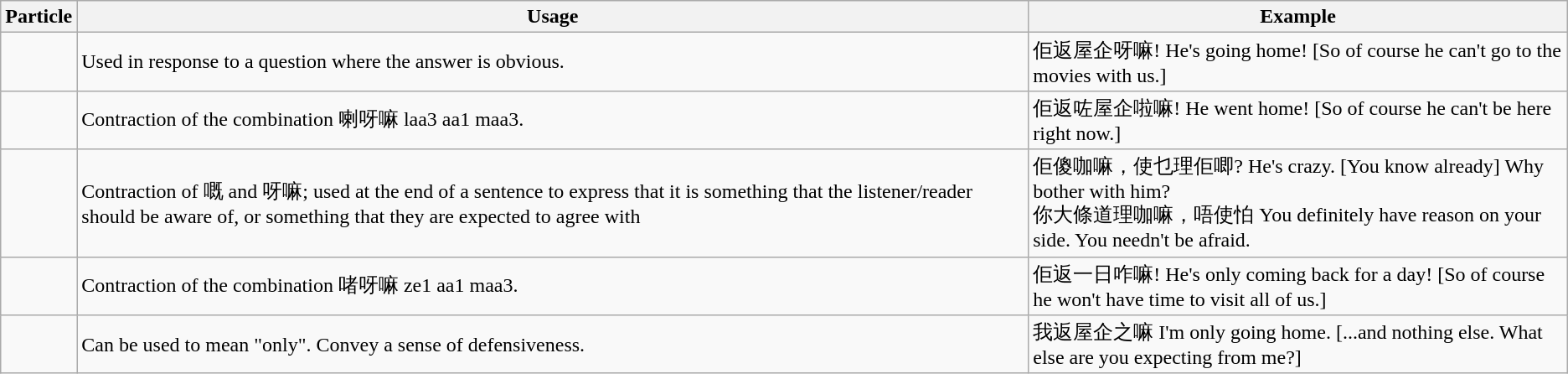<table class="wikitable">
<tr>
<th>Particle</th>
<th>Usage</th>
<th>Example</th>
</tr>
<tr>
<td></td>
<td>Used in response to a question where the answer is obvious.</td>
<td>佢返屋企呀嘛! He's going home!  [So of course he can't go to the movies with us.]</td>
</tr>
<tr>
<td></td>
<td>Contraction of the combination 喇呀嘛 laa3 aa1 maa3.</td>
<td>佢返咗屋企啦嘛! He went home!  [So of course he can't be here right now.]</td>
</tr>
<tr>
<td></td>
<td>Contraction of 嘅 and 呀嘛; used at the end of a sentence to express that it is something that the listener/reader should be aware of, or something that they are expected to agree with</td>
<td>佢傻咖嘛，使乜理佢唧? He's crazy. [You know already] Why bother with him?<br>你大條道理咖嘛，唔使怕 You definitely have reason on your side. You needn't be afraid.</td>
</tr>
<tr>
<td></td>
<td>Contraction of the combination 啫呀嘛 ze1 aa1 maa3.</td>
<td>佢返一日咋嘛! He's only coming back for a day!  [So of course he won't have time to visit all of us.]</td>
</tr>
<tr>
<td></td>
<td>Can be used to mean "only". Convey a sense of defensiveness.</td>
<td>我返屋企之嘛 I'm only going home.  [...and nothing else.  What else are you expecting from me?]</td>
</tr>
</table>
